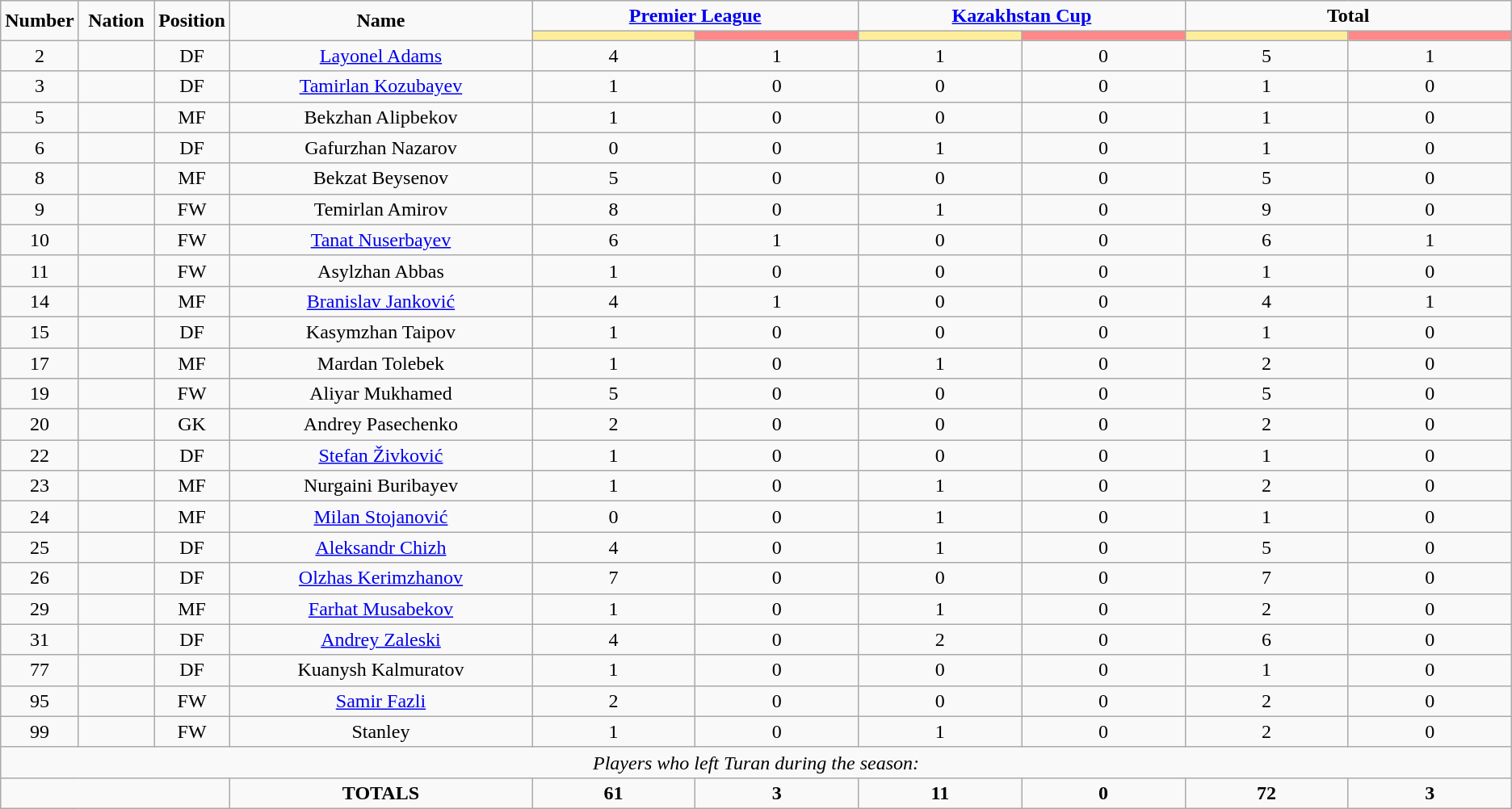<table class="wikitable" style="text-align:center;">
<tr>
<td rowspan="2"  style="width:5%; text-align:center;"><strong>Number</strong></td>
<td rowspan="2"  style="width:5%; text-align:center;"><strong>Nation</strong></td>
<td rowspan="2"  style="width:5%; text-align:center;"><strong>Position</strong></td>
<td rowspan="2"  style="width:20%; text-align:center;"><strong>Name</strong></td>
<td colspan="2" style="text-align:center;"><strong><a href='#'>Premier League</a></strong></td>
<td colspan="2" style="text-align:center;"><strong><a href='#'>Kazakhstan Cup</a></strong></td>
<td colspan="2" style="text-align:center;"><strong>Total</strong></td>
</tr>
<tr>
<th style="width:60px; background:#fe9;"></th>
<th style="width:60px; background:#ff8888;"></th>
<th style="width:60px; background:#fe9;"></th>
<th style="width:60px; background:#ff8888;"></th>
<th style="width:60px; background:#fe9;"></th>
<th style="width:60px; background:#ff8888;"></th>
</tr>
<tr>
<td>2</td>
<td></td>
<td>DF</td>
<td><a href='#'>Layonel Adams</a></td>
<td>4</td>
<td>1</td>
<td>1</td>
<td>0</td>
<td>5</td>
<td>1</td>
</tr>
<tr>
<td>3</td>
<td></td>
<td>DF</td>
<td><a href='#'>Tamirlan Kozubayev</a></td>
<td>1</td>
<td>0</td>
<td>0</td>
<td>0</td>
<td>1</td>
<td>0</td>
</tr>
<tr>
<td>5</td>
<td></td>
<td>MF</td>
<td>Bekzhan Alipbekov</td>
<td>1</td>
<td>0</td>
<td>0</td>
<td>0</td>
<td>1</td>
<td>0</td>
</tr>
<tr>
<td>6</td>
<td></td>
<td>DF</td>
<td>Gafurzhan Nazarov</td>
<td>0</td>
<td>0</td>
<td>1</td>
<td>0</td>
<td>1</td>
<td>0</td>
</tr>
<tr>
<td>8</td>
<td></td>
<td>MF</td>
<td>Bekzat Beysenov</td>
<td>5</td>
<td>0</td>
<td>0</td>
<td>0</td>
<td>5</td>
<td>0</td>
</tr>
<tr>
<td>9</td>
<td></td>
<td>FW</td>
<td>Temirlan Amirov</td>
<td>8</td>
<td>0</td>
<td>1</td>
<td>0</td>
<td>9</td>
<td>0</td>
</tr>
<tr>
<td>10</td>
<td></td>
<td>FW</td>
<td><a href='#'>Tanat Nuserbayev</a></td>
<td>6</td>
<td>1</td>
<td>0</td>
<td>0</td>
<td>6</td>
<td>1</td>
</tr>
<tr>
<td>11</td>
<td></td>
<td>FW</td>
<td>Asylzhan Abbas</td>
<td>1</td>
<td>0</td>
<td>0</td>
<td>0</td>
<td>1</td>
<td>0</td>
</tr>
<tr>
<td>14</td>
<td></td>
<td>MF</td>
<td><a href='#'>Branislav Janković</a></td>
<td>4</td>
<td>1</td>
<td>0</td>
<td>0</td>
<td>4</td>
<td>1</td>
</tr>
<tr>
<td>15</td>
<td></td>
<td>DF</td>
<td>Kasymzhan Taipov</td>
<td>1</td>
<td>0</td>
<td>0</td>
<td>0</td>
<td>1</td>
<td>0</td>
</tr>
<tr>
<td>17</td>
<td></td>
<td>MF</td>
<td>Mardan Tolebek</td>
<td>1</td>
<td>0</td>
<td>1</td>
<td>0</td>
<td>2</td>
<td>0</td>
</tr>
<tr>
<td>19</td>
<td></td>
<td>FW</td>
<td>Aliyar Mukhamed</td>
<td>5</td>
<td>0</td>
<td>0</td>
<td>0</td>
<td>5</td>
<td>0</td>
</tr>
<tr>
<td>20</td>
<td></td>
<td>GK</td>
<td>Andrey Pasechenko</td>
<td>2</td>
<td>0</td>
<td>0</td>
<td>0</td>
<td>2</td>
<td>0</td>
</tr>
<tr>
<td>22</td>
<td></td>
<td>DF</td>
<td><a href='#'>Stefan Živković</a></td>
<td>1</td>
<td>0</td>
<td>0</td>
<td>0</td>
<td>1</td>
<td>0</td>
</tr>
<tr>
<td>23</td>
<td></td>
<td>MF</td>
<td>Nurgaini Buribayev</td>
<td>1</td>
<td>0</td>
<td>1</td>
<td>0</td>
<td>2</td>
<td>0</td>
</tr>
<tr>
<td>24</td>
<td></td>
<td>MF</td>
<td><a href='#'>Milan Stojanović</a></td>
<td>0</td>
<td>0</td>
<td>1</td>
<td>0</td>
<td>1</td>
<td>0</td>
</tr>
<tr>
<td>25</td>
<td></td>
<td>DF</td>
<td><a href='#'>Aleksandr Chizh</a></td>
<td>4</td>
<td>0</td>
<td>1</td>
<td>0</td>
<td>5</td>
<td>0</td>
</tr>
<tr>
<td>26</td>
<td></td>
<td>DF</td>
<td><a href='#'>Olzhas Kerimzhanov</a></td>
<td>7</td>
<td>0</td>
<td>0</td>
<td>0</td>
<td>7</td>
<td>0</td>
</tr>
<tr>
<td>29</td>
<td></td>
<td>MF</td>
<td><a href='#'>Farhat Musabekov</a></td>
<td>1</td>
<td>0</td>
<td>1</td>
<td>0</td>
<td>2</td>
<td>0</td>
</tr>
<tr>
<td>31</td>
<td></td>
<td>DF</td>
<td><a href='#'>Andrey Zaleski</a></td>
<td>4</td>
<td>0</td>
<td>2</td>
<td>0</td>
<td>6</td>
<td>0</td>
</tr>
<tr>
<td>77</td>
<td></td>
<td>DF</td>
<td>Kuanysh Kalmuratov</td>
<td>1</td>
<td>0</td>
<td>0</td>
<td>0</td>
<td>1</td>
<td>0</td>
</tr>
<tr>
<td>95</td>
<td></td>
<td>FW</td>
<td><a href='#'>Samir Fazli</a></td>
<td>2</td>
<td>0</td>
<td>0</td>
<td>0</td>
<td>2</td>
<td>0</td>
</tr>
<tr>
<td>99</td>
<td></td>
<td>FW</td>
<td>Stanley</td>
<td>1</td>
<td>0</td>
<td>1</td>
<td>0</td>
<td>2</td>
<td>0</td>
</tr>
<tr>
<td colspan="14"><em>Players who left Turan during the season:</em></td>
</tr>
<tr>
<td colspan="3"></td>
<td><strong>TOTALS</strong></td>
<td><strong>61</strong></td>
<td><strong>3</strong></td>
<td><strong>11</strong></td>
<td><strong>0</strong></td>
<td><strong>72</strong></td>
<td><strong>3</strong></td>
</tr>
</table>
